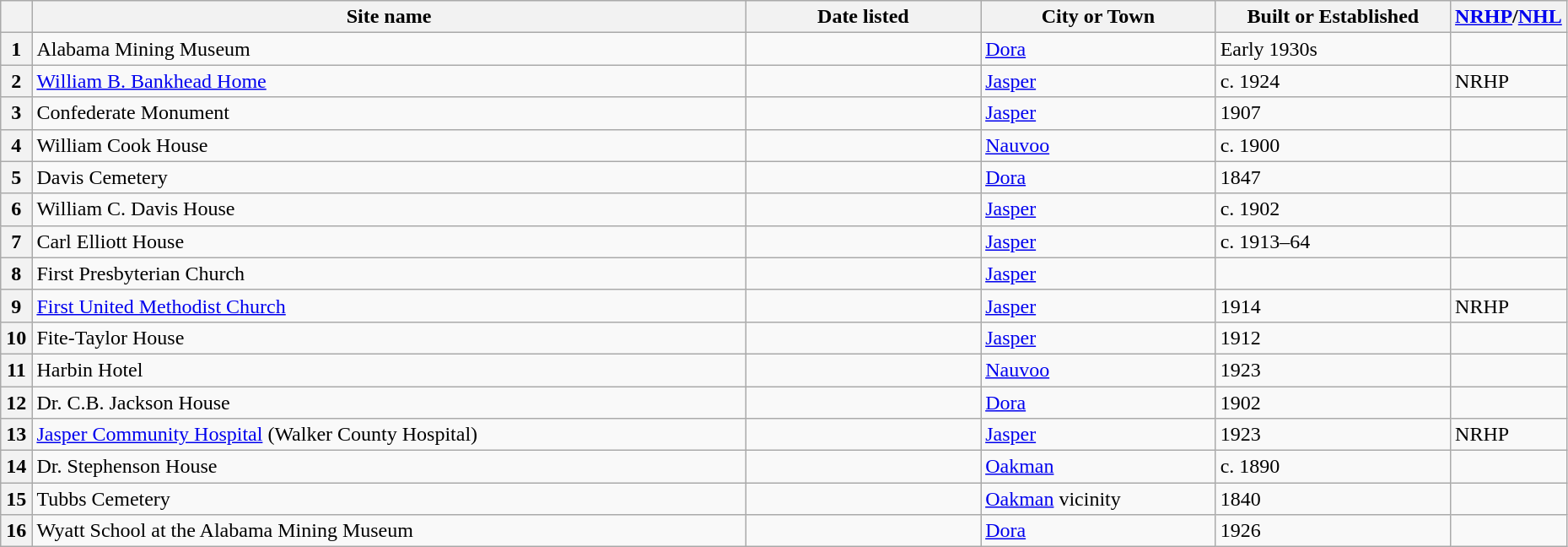<table class="wikitable" style="width:98%">
<tr>
<th width = 2% ></th>
<th><strong>Site name</strong></th>
<th width = 15% ><strong>Date listed</strong></th>
<th width = 15% ><strong>City or Town</strong></th>
<th width = 15% ><strong>Built or Established</strong></th>
<th width = 5%  ><strong><a href='#'>NRHP</a>/<a href='#'>NHL</a></strong></th>
</tr>
<tr ->
<th>1</th>
<td>Alabama Mining Museum</td>
<td></td>
<td><a href='#'>Dora</a></td>
<td>Early 1930s</td>
<td></td>
</tr>
<tr ->
<th>2</th>
<td><a href='#'>William B. Bankhead Home</a></td>
<td></td>
<td><a href='#'>Jasper</a></td>
<td>c. 1924</td>
<td>NRHP</td>
</tr>
<tr ->
<th>3</th>
<td>Confederate Monument</td>
<td></td>
<td><a href='#'>Jasper</a></td>
<td>1907</td>
<td></td>
</tr>
<tr ->
<th>4</th>
<td>William Cook House</td>
<td></td>
<td><a href='#'>Nauvoo</a></td>
<td>c. 1900</td>
<td></td>
</tr>
<tr ->
<th>5</th>
<td>Davis Cemetery</td>
<td></td>
<td><a href='#'>Dora</a></td>
<td>1847</td>
<td></td>
</tr>
<tr ->
<th>6</th>
<td>William C. Davis House</td>
<td></td>
<td><a href='#'>Jasper</a></td>
<td>c. 1902</td>
<td></td>
</tr>
<tr ->
<th>7</th>
<td>Carl Elliott House</td>
<td></td>
<td><a href='#'>Jasper</a></td>
<td>c. 1913–64</td>
<td></td>
</tr>
<tr ->
<th>8</th>
<td>First Presbyterian Church</td>
<td></td>
<td><a href='#'>Jasper</a></td>
<td></td>
<td></td>
</tr>
<tr ->
<th>9</th>
<td><a href='#'>First United Methodist Church</a></td>
<td></td>
<td><a href='#'>Jasper</a></td>
<td>1914</td>
<td>NRHP</td>
</tr>
<tr ->
<th>10</th>
<td>Fite-Taylor House</td>
<td></td>
<td><a href='#'>Jasper</a></td>
<td>1912</td>
<td></td>
</tr>
<tr ->
<th>11</th>
<td>Harbin Hotel</td>
<td></td>
<td><a href='#'>Nauvoo</a></td>
<td>1923</td>
<td></td>
</tr>
<tr ->
<th>12</th>
<td>Dr. C.B. Jackson House</td>
<td></td>
<td><a href='#'>Dora</a></td>
<td>1902</td>
<td></td>
</tr>
<tr ->
<th>13</th>
<td><a href='#'>Jasper Community Hospital</a> (Walker  County Hospital)</td>
<td></td>
<td><a href='#'>Jasper</a></td>
<td>1923</td>
<td>NRHP</td>
</tr>
<tr ->
<th>14</th>
<td>Dr. Stephenson House</td>
<td></td>
<td><a href='#'>Oakman</a></td>
<td>c. 1890</td>
<td></td>
</tr>
<tr ->
<th>15</th>
<td>Tubbs Cemetery</td>
<td></td>
<td><a href='#'>Oakman</a> vicinity</td>
<td>1840</td>
<td></td>
</tr>
<tr>
<th>16</th>
<td>Wyatt School at the Alabama Mining Museum</td>
<td></td>
<td><a href='#'>Dora</a></td>
<td>1926</td>
<td></td>
</tr>
</table>
